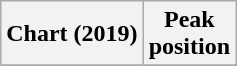<table class="wikitable plainrowheaders" style="text-align:center">
<tr>
<th>Chart (2019)</th>
<th>Peak<br>position</th>
</tr>
<tr>
</tr>
</table>
